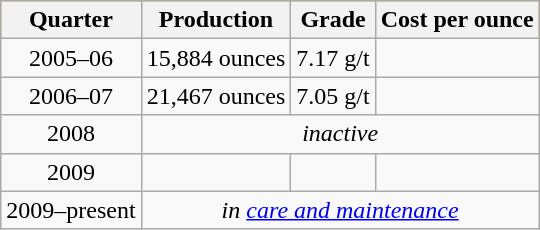<table class="wikitable">
<tr style="text-align:center; background:#daa520;">
<th>Quarter</th>
<th>Production</th>
<th>Grade</th>
<th>Cost per ounce</th>
</tr>
<tr style="text-align:center;">
<td>2005–06</td>
<td>15,884 ounces</td>
<td>7.17 g/t</td>
<td></td>
</tr>
<tr style="text-align:center;">
<td>2006–07</td>
<td>21,467 ounces</td>
<td>7.05 g/t</td>
<td></td>
</tr>
<tr style="text-align:center;">
<td>2008</td>
<td colspan=3><em>inactive</em></td>
</tr>
<tr align="center">
<td>2009</td>
<td></td>
<td></td>
<td></td>
</tr>
<tr style="text-align:center;">
<td>2009–present</td>
<td colspan=3><em>in <a href='#'>care and maintenance</a></em></td>
</tr>
</table>
